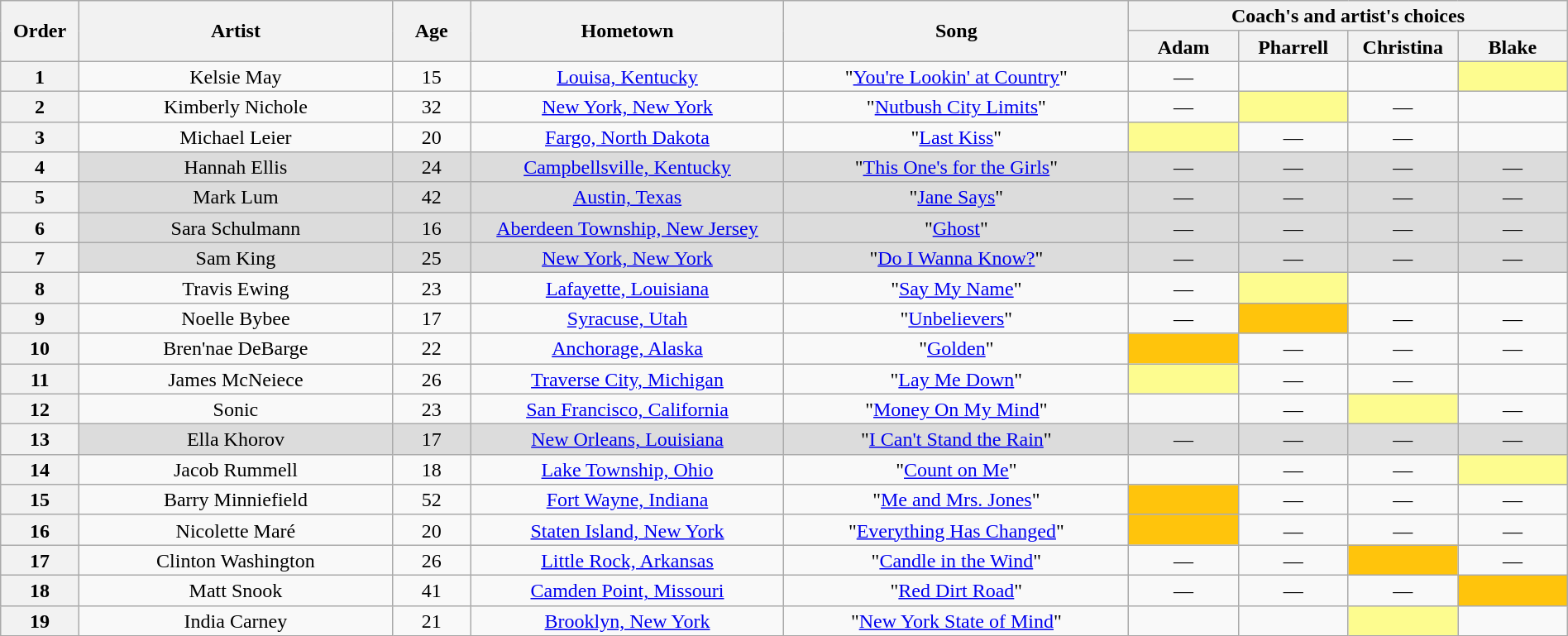<table class="wikitable" style="text-align:center; line-height:17px; width:100%;">
<tr>
<th scope="col" rowspan="2" style="width:05%;">Order</th>
<th scope="col" rowspan="2" style="width:20%;">Artist</th>
<th scope="col" rowspan="2" style="width:05%;">Age</th>
<th scope="col" rowspan="2" style="width:20%;">Hometown</th>
<th scope="col" rowspan="2" style="width:22%;">Song</th>
<th scope="col" colspan="4" style="width:28%;">Coach's and artist's choices</th>
</tr>
<tr>
<th style="width:07%;">Adam</th>
<th style="width:07%;">Pharrell</th>
<th style="width:07%;">Christina</th>
<th style="width:07%;">Blake</th>
</tr>
<tr>
<th>1</th>
<td>Kelsie May</td>
<td>15</td>
<td><a href='#'>Louisa, Kentucky</a></td>
<td>"<a href='#'>You're Lookin' at Country</a>"</td>
<td>—</td>
<td><strong></strong></td>
<td><strong></strong></td>
<td style="background:#fdfc8f;"><strong></strong></td>
</tr>
<tr>
<th>2</th>
<td>Kimberly Nichole</td>
<td>32</td>
<td><a href='#'>New York, New York</a></td>
<td>"<a href='#'>Nutbush City Limits</a>"</td>
<td>—</td>
<td style="background:#fdfc8f;"><strong></strong></td>
<td>—</td>
<td><strong></strong></td>
</tr>
<tr>
<th>3</th>
<td>Michael Leier</td>
<td>20</td>
<td><a href='#'>Fargo, North Dakota</a></td>
<td>"<a href='#'>Last Kiss</a>"</td>
<td style="background:#fdfc8f;"><strong></strong></td>
<td>—</td>
<td>—</td>
<td><strong></strong></td>
</tr>
<tr>
<th>4</th>
<td style="background:#DCDCDC;">Hannah Ellis</td>
<td style="background:#DCDCDC;">24</td>
<td style="background:#DCDCDC;"><a href='#'>Campbellsville, Kentucky</a></td>
<td style="background:#DCDCDC;">"<a href='#'>This One's for the Girls</a>"</td>
<td style="background:#DCDCDC;">—</td>
<td style="background:#DCDCDC;">—</td>
<td style="background:#DCDCDC;">—</td>
<td style="background:#DCDCDC;">—</td>
</tr>
<tr>
<th>5</th>
<td style="background:#DCDCDC;">Mark Lum</td>
<td style="background:#DCDCDC;">42</td>
<td style="background:#DCDCDC;"><a href='#'>Austin, Texas</a></td>
<td style="background:#DCDCDC;">"<a href='#'>Jane Says</a>"</td>
<td style="background:#DCDCDC;">—</td>
<td style="background:#DCDCDC;">—</td>
<td style="background:#DCDCDC;">—</td>
<td style="background:#DCDCDC;">—</td>
</tr>
<tr>
<th>6</th>
<td style="background:#DCDCDC;">Sara Schulmann</td>
<td style="background:#DCDCDC;">16</td>
<td style="background:#DCDCDC;"><a href='#'>Aberdeen Township, New Jersey</a></td>
<td style="background:#DCDCDC;">"<a href='#'>Ghost</a>"</td>
<td style="background:#DCDCDC;">—</td>
<td style="background:#DCDCDC;">—</td>
<td style="background:#DCDCDC;">—</td>
<td style="background:#DCDCDC;">—</td>
</tr>
<tr>
<th>7</th>
<td style="background:#DCDCDC;">Sam King</td>
<td style="background:#DCDCDC;">25</td>
<td style="background:#DCDCDC;"><a href='#'>New York, New York</a></td>
<td style="background:#DCDCDC;">"<a href='#'>Do I Wanna Know?</a>"</td>
<td style="background:#DCDCDC;">—</td>
<td style="background:#DCDCDC;">—</td>
<td style="background:#DCDCDC;">—</td>
<td style="background:#DCDCDC;">—</td>
</tr>
<tr>
<th>8</th>
<td>Travis Ewing</td>
<td>23</td>
<td><a href='#'>Lafayette, Louisiana</a></td>
<td>"<a href='#'>Say My Name</a>"</td>
<td>—</td>
<td style="background:#fdfc8f;"><strong></strong></td>
<td><strong></strong></td>
<td><strong></strong></td>
</tr>
<tr>
<th>9</th>
<td>Noelle Bybee</td>
<td>17</td>
<td><a href='#'>Syracuse, Utah</a></td>
<td>"<a href='#'>Unbelievers</a>"</td>
<td>—</td>
<td style="background:#FFC40C;"><strong></strong></td>
<td>—</td>
<td>—</td>
</tr>
<tr>
<th>10</th>
<td>Bren'nae DeBarge</td>
<td>22</td>
<td><a href='#'>Anchorage, Alaska</a></td>
<td>"<a href='#'>Golden</a>"</td>
<td style="background:#FFC40C;"><strong></strong></td>
<td>—</td>
<td>—</td>
<td>—</td>
</tr>
<tr>
<th>11</th>
<td>James McNeiece</td>
<td>26</td>
<td><a href='#'>Traverse City, Michigan</a></td>
<td>"<a href='#'>Lay Me Down</a>"</td>
<td style="background:#fdfc8f;"><strong></strong></td>
<td>—</td>
<td>—</td>
<td><strong></strong></td>
</tr>
<tr>
<th>12</th>
<td>Sonic</td>
<td>23</td>
<td><a href='#'>San Francisco, California</a></td>
<td>"<a href='#'>Money On My Mind</a>"</td>
<td><strong></strong></td>
<td>—</td>
<td style="background:#fdfc8f;"><strong></strong></td>
<td>—</td>
</tr>
<tr>
<th>13</th>
<td style="background:#DCDCDC;">Ella Khorov</td>
<td style="background:#DCDCDC;">17</td>
<td style="background:#DCDCDC;"><a href='#'>New Orleans, Louisiana</a></td>
<td style="background:#DCDCDC;">"<a href='#'>I Can't Stand the Rain</a>"</td>
<td style="background:#DCDCDC;">—</td>
<td style="background:#DCDCDC;">—</td>
<td style="background:#DCDCDC;">—</td>
<td style="background:#DCDCDC;">—</td>
</tr>
<tr>
<th>14</th>
<td>Jacob Rummell</td>
<td>18</td>
<td><a href='#'>Lake Township, Ohio</a></td>
<td>"<a href='#'>Count on Me</a>"</td>
<td><strong></strong></td>
<td>—</td>
<td>—</td>
<td style="background:#fdfc8f;"><strong></strong></td>
</tr>
<tr>
<th>15</th>
<td>Barry Minniefield</td>
<td>52</td>
<td><a href='#'>Fort Wayne, Indiana</a></td>
<td>"<a href='#'>Me and Mrs. Jones</a>"</td>
<td style="background:#FFC40C;"><strong></strong></td>
<td>—</td>
<td>—</td>
<td>—</td>
</tr>
<tr>
<th>16</th>
<td>Nicolette Maré</td>
<td>20</td>
<td><a href='#'>Staten Island, New York</a></td>
<td>"<a href='#'>Everything Has Changed</a>"</td>
<td style="background:#FFC40C;"><strong></strong></td>
<td>—</td>
<td>—</td>
<td>—</td>
</tr>
<tr>
<th>17</th>
<td>Clinton Washington</td>
<td>26</td>
<td><a href='#'>Little Rock, Arkansas</a></td>
<td>"<a href='#'>Candle in the Wind</a>"</td>
<td>—</td>
<td>—</td>
<td style="background:#FFC40C;"><strong></strong></td>
<td>—</td>
</tr>
<tr>
<th>18</th>
<td>Matt Snook</td>
<td>41</td>
<td><a href='#'>Camden Point, Missouri</a></td>
<td>"<a href='#'>Red Dirt Road</a>"</td>
<td>—</td>
<td>—</td>
<td>—</td>
<td style="background:#FFC40C;"><strong></strong></td>
</tr>
<tr>
<th>19</th>
<td>India Carney</td>
<td>21</td>
<td><a href='#'>Brooklyn, New York</a></td>
<td>"<a href='#'>New York State of Mind</a>"</td>
<td><strong></strong></td>
<td><strong></strong></td>
<td style="background:#fdfc8f;"><strong></strong></td>
<td><strong></strong></td>
</tr>
</table>
